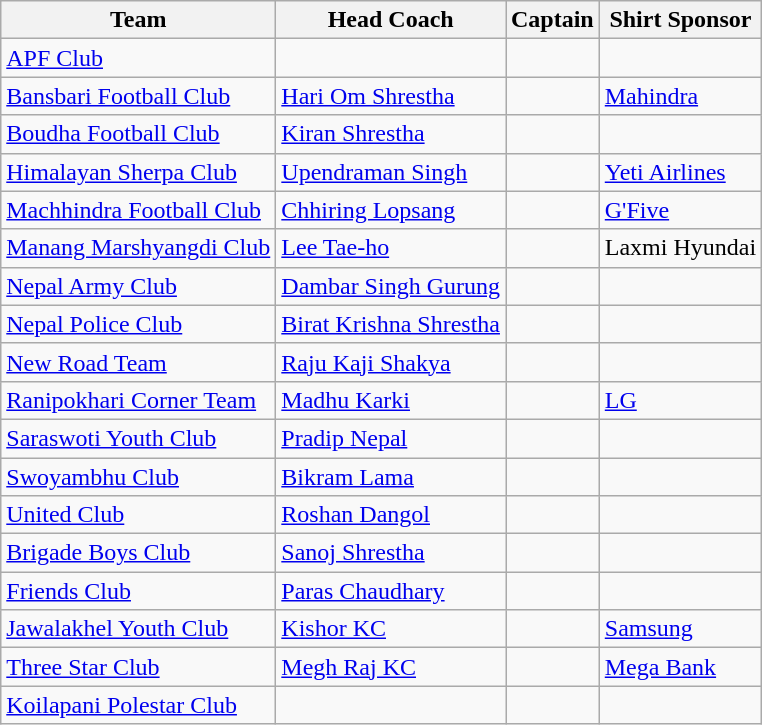<table class="wikitable sortable">
<tr>
<th>Team</th>
<th>Head Coach</th>
<th>Captain</th>
<th>Shirt Sponsor</th>
</tr>
<tr>
<td><a href='#'>APF Club</a></td>
<td></td>
<td></td>
<td></td>
</tr>
<tr>
<td><a href='#'>Bansbari Football Club</a></td>
<td> <a href='#'>Hari Om Shrestha</a></td>
<td></td>
<td><a href='#'>Mahindra</a></td>
</tr>
<tr>
<td><a href='#'>Boudha Football Club</a></td>
<td> <a href='#'>Kiran Shrestha</a></td>
<td></td>
<td></td>
</tr>
<tr>
<td><a href='#'>Himalayan Sherpa Club</a></td>
<td> <a href='#'>Upendraman Singh</a></td>
<td></td>
<td><a href='#'>Yeti Airlines</a></td>
</tr>
<tr>
<td><a href='#'>Machhindra Football Club</a></td>
<td> <a href='#'>Chhiring Lopsang</a></td>
<td></td>
<td><a href='#'>G'Five</a></td>
</tr>
<tr>
<td><a href='#'>Manang Marshyangdi Club</a></td>
<td> <a href='#'>Lee Tae-ho</a></td>
<td></td>
<td>Laxmi Hyundai</td>
</tr>
<tr>
<td><a href='#'>Nepal Army Club</a></td>
<td> <a href='#'>Dambar Singh Gurung</a></td>
<td></td>
<td></td>
</tr>
<tr>
<td><a href='#'>Nepal Police Club</a></td>
<td> <a href='#'>Birat Krishna Shrestha</a></td>
<td></td>
<td></td>
</tr>
<tr>
<td><a href='#'>New Road Team</a></td>
<td> <a href='#'>Raju Kaji Shakya</a></td>
<td></td>
<td></td>
</tr>
<tr>
<td><a href='#'>Ranipokhari Corner Team</a></td>
<td> <a href='#'>Madhu Karki</a></td>
<td></td>
<td><a href='#'>LG</a></td>
</tr>
<tr>
<td><a href='#'>Saraswoti Youth Club</a></td>
<td> <a href='#'>Pradip Nepal</a></td>
<td></td>
<td></td>
</tr>
<tr>
<td><a href='#'>Swoyambhu Club</a></td>
<td> <a href='#'>Bikram Lama</a></td>
<td></td>
<td></td>
</tr>
<tr>
<td><a href='#'>United Club</a></td>
<td> <a href='#'>Roshan Dangol</a></td>
<td></td>
<td></td>
</tr>
<tr>
<td><a href='#'>Brigade Boys Club</a></td>
<td> <a href='#'>Sanoj Shrestha</a></td>
<td></td>
<td></td>
</tr>
<tr>
<td><a href='#'>Friends Club</a></td>
<td> <a href='#'>Paras Chaudhary</a></td>
<td></td>
<td></td>
</tr>
<tr>
<td><a href='#'>Jawalakhel Youth Club</a></td>
<td> <a href='#'>Kishor KC</a></td>
<td></td>
<td><a href='#'>Samsung</a></td>
</tr>
<tr>
<td><a href='#'>Three Star Club</a></td>
<td> <a href='#'>Megh Raj KC</a></td>
<td></td>
<td><a href='#'>Mega Bank</a></td>
</tr>
<tr>
<td><a href='#'>Koilapani Polestar Club</a></td>
<td></td>
<td></td>
<td></td>
</tr>
</table>
